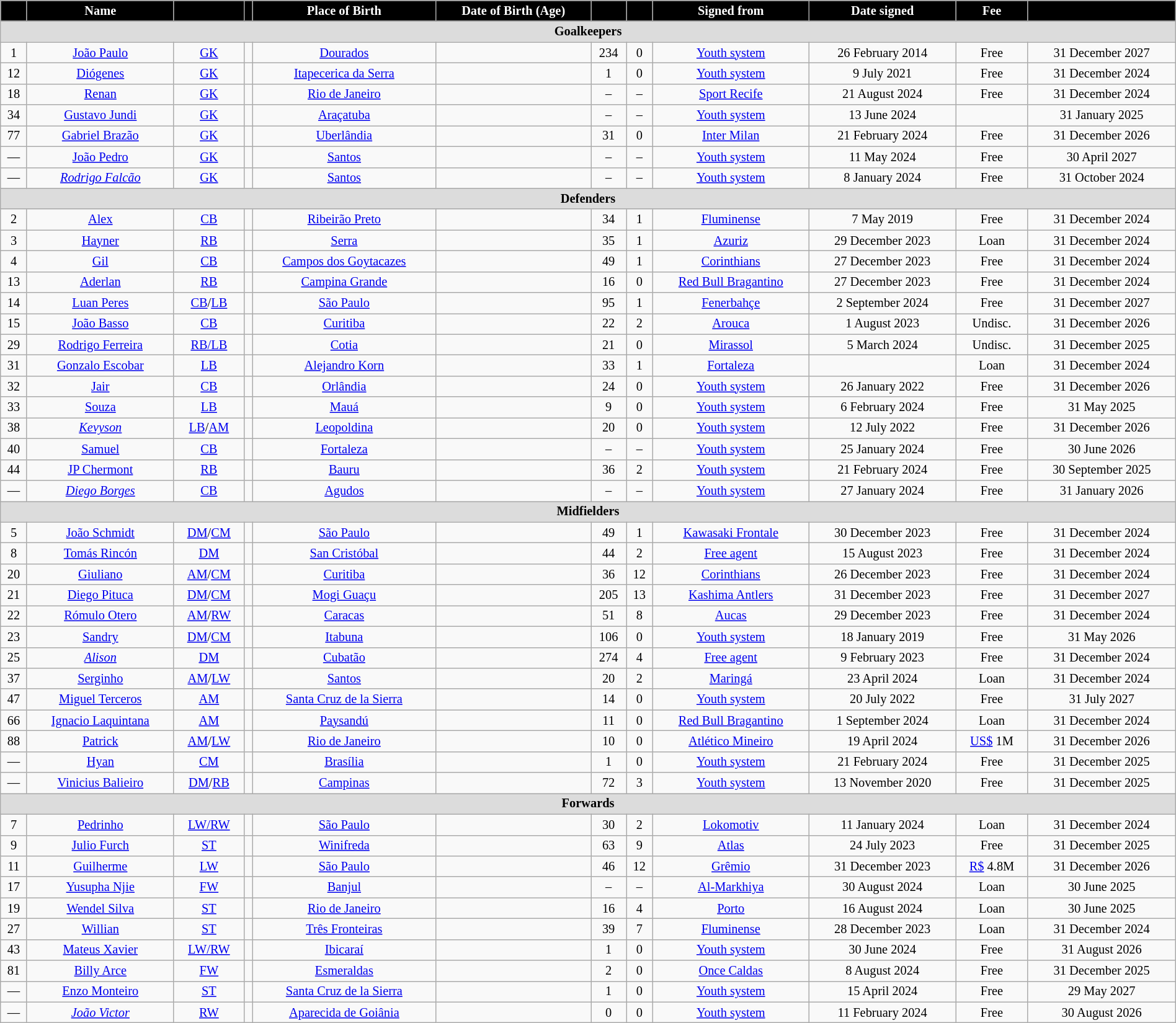<table class="wikitable sortable" style="text-align:center; font-size:85%; width:100%;">
<tr>
<th style="background:#000; color:#fff; text-align:center;"></th>
<th style="background:#000; color:#fff; text-align:center;">Name</th>
<th style="background:#000; color:#fff; text-align:center;"></th>
<th style="background:#000; color:#fff; text-align:center;"></th>
<th style="background:#000; color:#fff; text-align:center;">Place of Birth</th>
<th style="background:#000; color:#fff; text-align:center;">Date of Birth (Age)</th>
<th style="background:#000; color:#fff; text-align:center;"></th>
<th style="background:#000; color:#fff; text-align:center;"></th>
<th style="background:#000; color:#fff; text-align:center;">Signed from</th>
<th style="background:#000; color:#fff; text-align:center;">Date signed</th>
<th style="background:#000; color:#fff; text-align:center;">Fee</th>
<th style="background:#000; color:#fff; text-align:center;"></th>
</tr>
<tr>
<th colspan="12" style="background:#dcdcdc; text-align:center;">Goalkeepers</th>
</tr>
<tr>
<td>1</td>
<td><a href='#'>João Paulo</a></td>
<td><a href='#'>GK</a></td>
<td></td>
<td><a href='#'>Dourados</a> </td>
<td></td>
<td>234</td>
<td>0</td>
<td><a href='#'>Youth system</a></td>
<td>26 February 2014</td>
<td>Free</td>
<td>31 December 2027</td>
</tr>
<tr>
<td>12</td>
<td><a href='#'>Diógenes</a></td>
<td><a href='#'>GK</a></td>
<td></td>
<td><a href='#'>Itapecerica da Serra</a> </td>
<td></td>
<td>1</td>
<td>0</td>
<td><a href='#'>Youth system</a></td>
<td>9 July 2021</td>
<td>Free</td>
<td>31 December 2024</td>
</tr>
<tr>
<td>18</td>
<td><a href='#'>Renan</a></td>
<td><a href='#'>GK</a></td>
<td></td>
<td><a href='#'>Rio de Janeiro</a> </td>
<td></td>
<td>–</td>
<td>–</td>
<td><a href='#'>Sport Recife</a></td>
<td>21 August 2024</td>
<td>Free</td>
<td>31 December 2024</td>
</tr>
<tr>
<td>34</td>
<td><a href='#'>Gustavo Jundi</a></td>
<td><a href='#'>GK</a></td>
<td></td>
<td><a href='#'>Araçatuba</a> </td>
<td></td>
<td>–</td>
<td>–</td>
<td><a href='#'>Youth system</a></td>
<td>13 June 2024</td>
<td></td>
<td>31 January 2025</td>
</tr>
<tr>
<td>77</td>
<td><a href='#'>Gabriel Brazão</a></td>
<td><a href='#'>GK</a></td>
<td></td>
<td><a href='#'>Uberlândia</a> </td>
<td></td>
<td>31</td>
<td>0</td>
<td><a href='#'>Inter Milan</a> </td>
<td>21 February 2024</td>
<td>Free</td>
<td>31 December 2026<br></td>
</tr>
<tr>
<td>—</td>
<td><a href='#'>João Pedro</a></td>
<td><a href='#'>GK</a></td>
<td></td>
<td><a href='#'>Santos</a> </td>
<td></td>
<td>–</td>
<td>–</td>
<td><a href='#'>Youth system</a></td>
<td>11 May 2024</td>
<td>Free</td>
<td>30 April 2027</td>
</tr>
<tr>
<td>—</td>
<td><em><a href='#'>Rodrigo Falcão</a></em></td>
<td><a href='#'>GK</a></td>
<td></td>
<td><a href='#'>Santos</a> </td>
<td></td>
<td>–</td>
<td>–</td>
<td><a href='#'>Youth system</a></td>
<td>8 January 2024</td>
<td>Free</td>
<td>31 October 2024<br></td>
</tr>
<tr>
<th colspan="12" style="background:#dcdcdc; text-align:center;">Defenders</th>
</tr>
<tr>
<td>2</td>
<td><a href='#'>Alex</a></td>
<td><a href='#'>CB</a></td>
<td></td>
<td><a href='#'>Ribeirão Preto</a> </td>
<td></td>
<td>34</td>
<td>1</td>
<td><a href='#'>Fluminense</a></td>
<td>7 May 2019</td>
<td>Free</td>
<td>31 December 2024</td>
</tr>
<tr>
<td>3</td>
<td><a href='#'>Hayner</a></td>
<td><a href='#'>RB</a></td>
<td></td>
<td><a href='#'>Serra</a> </td>
<td></td>
<td>35</td>
<td>1</td>
<td><a href='#'>Azuriz</a></td>
<td>29 December 2023</td>
<td>Loan</td>
<td>31 December 2024</td>
</tr>
<tr>
<td>4</td>
<td><a href='#'>Gil</a></td>
<td><a href='#'>CB</a></td>
<td></td>
<td><a href='#'>Campos dos Goytacazes</a> </td>
<td></td>
<td>49</td>
<td>1</td>
<td><a href='#'>Corinthians</a></td>
<td>27 December 2023</td>
<td>Free</td>
<td>31 December 2024</td>
</tr>
<tr>
<td>13</td>
<td><a href='#'>Aderlan</a></td>
<td><a href='#'>RB</a></td>
<td></td>
<td><a href='#'>Campina Grande</a> </td>
<td></td>
<td>16</td>
<td>0</td>
<td><a href='#'>Red Bull Bragantino</a></td>
<td>27 December 2023</td>
<td>Free</td>
<td>31 December 2024</td>
</tr>
<tr>
<td>14</td>
<td><a href='#'>Luan Peres</a></td>
<td><a href='#'>CB</a>/<a href='#'>LB</a></td>
<td></td>
<td><a href='#'>São Paulo</a> </td>
<td></td>
<td>95</td>
<td>1</td>
<td><a href='#'>Fenerbahçe</a> </td>
<td>2 September 2024</td>
<td>Free</td>
<td>31 December 2027</td>
</tr>
<tr>
<td>15</td>
<td><a href='#'>João Basso</a></td>
<td><a href='#'>CB</a></td>
<td></td>
<td><a href='#'>Curitiba</a> </td>
<td></td>
<td>22</td>
<td>2</td>
<td><a href='#'>Arouca</a> </td>
<td>1 August 2023</td>
<td>Undisc.</td>
<td>31 December 2026</td>
</tr>
<tr>
<td>29</td>
<td><a href='#'>Rodrigo Ferreira</a></td>
<td><a href='#'>RB/LB</a></td>
<td></td>
<td><a href='#'>Cotia</a> </td>
<td></td>
<td>21</td>
<td>0</td>
<td><a href='#'>Mirassol</a></td>
<td>5 March 2024</td>
<td>Undisc.</td>
<td>31 December 2025</td>
</tr>
<tr>
<td>31</td>
<td><a href='#'>Gonzalo Escobar</a></td>
<td><a href='#'>LB</a></td>
<td></td>
<td><a href='#'>Alejandro Korn</a></td>
<td></td>
<td>33</td>
<td>1</td>
<td><a href='#'>Fortaleza</a></td>
<td></td>
<td>Loan</td>
<td>31 December 2024</td>
</tr>
<tr>
<td>32</td>
<td><a href='#'>Jair</a></td>
<td><a href='#'>CB</a></td>
<td></td>
<td><a href='#'>Orlândia</a> </td>
<td></td>
<td>24</td>
<td>0</td>
<td><a href='#'>Youth system</a></td>
<td>26 January 2022</td>
<td>Free</td>
<td>31 December 2026</td>
</tr>
<tr>
<td>33</td>
<td><a href='#'>Souza</a></td>
<td><a href='#'>LB</a></td>
<td></td>
<td><a href='#'>Mauá</a> </td>
<td></td>
<td>9</td>
<td>0</td>
<td><a href='#'>Youth system</a></td>
<td>6 February 2024</td>
<td>Free</td>
<td>31 May 2025</td>
</tr>
<tr>
<td>38</td>
<td><em><a href='#'>Kevyson</a></em></td>
<td><a href='#'>LB</a>/<a href='#'>AM</a></td>
<td></td>
<td><a href='#'>Leopoldina</a> </td>
<td></td>
<td>20</td>
<td>0</td>
<td><a href='#'>Youth system</a></td>
<td>12 July 2022</td>
<td>Free</td>
<td>31 December 2026</td>
</tr>
<tr>
<td>40</td>
<td><a href='#'>Samuel</a></td>
<td><a href='#'>CB</a></td>
<td></td>
<td><a href='#'>Fortaleza</a> </td>
<td></td>
<td>–</td>
<td>–</td>
<td><a href='#'>Youth system</a></td>
<td>25 January 2024</td>
<td>Free</td>
<td>30 June 2026</td>
</tr>
<tr>
<td>44</td>
<td><a href='#'>JP Chermont</a></td>
<td><a href='#'>RB</a></td>
<td></td>
<td><a href='#'>Bauru</a> </td>
<td></td>
<td>36</td>
<td>2</td>
<td><a href='#'>Youth system</a></td>
<td>21 February 2024</td>
<td>Free</td>
<td>30 September 2025</td>
</tr>
<tr>
<td>—</td>
<td><em><a href='#'>Diego Borges</a></em></td>
<td><a href='#'>CB</a></td>
<td></td>
<td><a href='#'>Agudos</a> </td>
<td></td>
<td>–</td>
<td>–</td>
<td><a href='#'>Youth system</a></td>
<td>27 January 2024</td>
<td>Free</td>
<td>31 January 2026<br></td>
</tr>
<tr>
<th colspan="12" style="background:#dcdcdc; text-align:center;">Midfielders</th>
</tr>
<tr>
<td>5</td>
<td><a href='#'>João Schmidt</a></td>
<td><a href='#'>DM</a>/<a href='#'>CM</a></td>
<td></td>
<td><a href='#'>São Paulo</a> </td>
<td></td>
<td>49</td>
<td>1</td>
<td><a href='#'>Kawasaki Frontale</a> </td>
<td>30 December 2023</td>
<td>Free</td>
<td>31 December 2024</td>
</tr>
<tr>
<td>8</td>
<td><a href='#'>Tomás Rincón</a></td>
<td><a href='#'>DM</a></td>
<td></td>
<td><a href='#'>San Cristóbal</a></td>
<td></td>
<td>44</td>
<td>2</td>
<td><a href='#'>Free agent</a></td>
<td>15 August 2023</td>
<td>Free</td>
<td>31 December 2024<br></td>
</tr>
<tr>
<td>20</td>
<td><a href='#'>Giuliano</a></td>
<td><a href='#'>AM</a>/<a href='#'>CM</a></td>
<td></td>
<td><a href='#'>Curitiba</a> </td>
<td></td>
<td>36</td>
<td>12</td>
<td><a href='#'>Corinthians</a></td>
<td>26 December 2023</td>
<td>Free</td>
<td>31 December 2024</td>
</tr>
<tr>
<td>21</td>
<td><a href='#'>Diego Pituca</a></td>
<td><a href='#'>DM</a>/<a href='#'>CM</a></td>
<td></td>
<td><a href='#'>Mogi Guaçu</a> </td>
<td></td>
<td>205</td>
<td>13</td>
<td><a href='#'>Kashima Antlers</a> </td>
<td>31 December 2023</td>
<td>Free</td>
<td>31 December 2027</td>
</tr>
<tr>
<td>22</td>
<td><a href='#'>Rómulo Otero</a></td>
<td><a href='#'>AM</a>/<a href='#'>RW</a></td>
<td></td>
<td><a href='#'>Caracas</a></td>
<td></td>
<td>51</td>
<td>8</td>
<td><a href='#'>Aucas</a> </td>
<td>29 December 2023</td>
<td>Free</td>
<td>31 December 2024</td>
</tr>
<tr>
<td>23</td>
<td><a href='#'>Sandry</a></td>
<td><a href='#'>DM</a>/<a href='#'>CM</a></td>
<td></td>
<td><a href='#'>Itabuna</a> </td>
<td></td>
<td>106</td>
<td>0</td>
<td><a href='#'>Youth system</a></td>
<td>18 January 2019</td>
<td>Free</td>
<td>31 May 2026</td>
</tr>
<tr>
<td>25</td>
<td><em><a href='#'>Alison</a></em></td>
<td><a href='#'>DM</a></td>
<td></td>
<td><a href='#'>Cubatão</a> </td>
<td></td>
<td>274</td>
<td>4</td>
<td><a href='#'>Free agent</a></td>
<td>9 February 2023</td>
<td>Free</td>
<td>31 December 2024</td>
</tr>
<tr>
<td>37</td>
<td><a href='#'>Serginho</a></td>
<td><a href='#'>AM</a>/<a href='#'>LW</a></td>
<td></td>
<td><a href='#'>Santos</a> </td>
<td></td>
<td>20</td>
<td>2</td>
<td><a href='#'>Maringá</a></td>
<td>23 April 2024</td>
<td>Loan</td>
<td>31 December 2024</td>
</tr>
<tr>
<td>47</td>
<td><a href='#'>Miguel Terceros</a></td>
<td><a href='#'>AM</a></td>
<td></td>
<td><a href='#'>Santa Cruz de la Sierra</a></td>
<td></td>
<td>14</td>
<td>0</td>
<td><a href='#'>Youth system</a></td>
<td>20 July 2022</td>
<td>Free</td>
<td>31 July 2027</td>
</tr>
<tr>
<td>66</td>
<td><a href='#'>Ignacio Laquintana</a></td>
<td><a href='#'>AM</a></td>
<td></td>
<td><a href='#'>Paysandú</a></td>
<td></td>
<td>11</td>
<td>0</td>
<td><a href='#'>Red Bull Bragantino</a></td>
<td>1 September 2024</td>
<td>Loan</td>
<td>31 December 2024</td>
</tr>
<tr>
<td>88</td>
<td><a href='#'>Patrick</a></td>
<td><a href='#'>AM</a>/<a href='#'>LW</a></td>
<td></td>
<td><a href='#'>Rio de Janeiro</a> </td>
<td></td>
<td>10</td>
<td>0</td>
<td><a href='#'>Atlético Mineiro</a></td>
<td>19 April 2024</td>
<td><a href='#'>US$</a> 1M</td>
<td>31 December 2026</td>
</tr>
<tr>
<td>—</td>
<td><a href='#'>Hyan</a></td>
<td><a href='#'>CM</a></td>
<td></td>
<td><a href='#'>Brasília</a> </td>
<td></td>
<td>1</td>
<td>0</td>
<td><a href='#'>Youth system</a></td>
<td>21 February 2024</td>
<td>Free</td>
<td>31 December 2025</td>
</tr>
<tr>
<td>—</td>
<td><a href='#'>Vinicius Balieiro</a></td>
<td><a href='#'>DM</a>/<a href='#'>RB</a></td>
<td></td>
<td><a href='#'>Campinas</a> </td>
<td></td>
<td>72</td>
<td>3</td>
<td><a href='#'>Youth system</a></td>
<td>13 November 2020</td>
<td>Free</td>
<td>31 December 2025<br></td>
</tr>
<tr>
<th colspan="12" style="background:#dcdcdc; text-align=center;">Forwards</th>
</tr>
<tr>
<td>7</td>
<td><a href='#'>Pedrinho</a></td>
<td><a href='#'>LW/RW</a></td>
<td></td>
<td><a href='#'>São Paulo</a> </td>
<td></td>
<td>30</td>
<td>2</td>
<td><a href='#'>Lokomotiv</a> </td>
<td>11 January 2024</td>
<td>Loan</td>
<td>31 December 2024</td>
</tr>
<tr>
<td>9</td>
<td><a href='#'>Julio Furch</a></td>
<td><a href='#'>ST</a></td>
<td></td>
<td><a href='#'>Winifreda</a></td>
<td></td>
<td>63</td>
<td>9</td>
<td><a href='#'>Atlas</a> </td>
<td>24 July 2023</td>
<td>Free</td>
<td>31 December 2025</td>
</tr>
<tr>
<td>11</td>
<td><a href='#'>Guilherme</a></td>
<td><a href='#'>LW</a></td>
<td></td>
<td><a href='#'>São Paulo</a> </td>
<td></td>
<td>46</td>
<td>12</td>
<td><a href='#'>Grêmio</a></td>
<td>31 December 2023</td>
<td><a href='#'>R$</a> 4.8M</td>
<td>31 December 2026</td>
</tr>
<tr>
<td>17</td>
<td><a href='#'>Yusupha Njie</a></td>
<td><a href='#'>FW</a></td>
<td></td>
<td><a href='#'>Banjul</a></td>
<td></td>
<td>–</td>
<td>–</td>
<td><a href='#'>Al-Markhiya</a> </td>
<td>30 August 2024</td>
<td>Loan</td>
<td>30 June 2025</td>
</tr>
<tr>
<td>19</td>
<td><a href='#'>Wendel Silva</a></td>
<td><a href='#'>ST</a></td>
<td></td>
<td><a href='#'>Rio de Janeiro</a> </td>
<td></td>
<td>16</td>
<td>4</td>
<td><a href='#'>Porto</a> </td>
<td>16 August 2024</td>
<td>Loan</td>
<td>30 June 2025</td>
</tr>
<tr>
<td>27</td>
<td><a href='#'>Willian</a></td>
<td><a href='#'>ST</a></td>
<td></td>
<td><a href='#'>Três Fronteiras</a> </td>
<td></td>
<td>39</td>
<td>7</td>
<td><a href='#'>Fluminense</a></td>
<td>28 December 2023</td>
<td>Loan</td>
<td>31 December 2024<br></td>
</tr>
<tr>
<td>43</td>
<td><a href='#'>Mateus Xavier</a></td>
<td><a href='#'>LW/RW</a></td>
<td></td>
<td><a href='#'>Ibicaraí</a> </td>
<td></td>
<td>1</td>
<td>0</td>
<td><a href='#'>Youth system</a></td>
<td>30 June 2024</td>
<td>Free</td>
<td>31 August 2026</td>
</tr>
<tr>
<td>81</td>
<td><a href='#'>Billy Arce</a></td>
<td><a href='#'>FW</a></td>
<td></td>
<td><a href='#'>Esmeraldas</a></td>
<td></td>
<td>2</td>
<td>0</td>
<td><a href='#'>Once Caldas</a> </td>
<td>8 August 2024</td>
<td>Free</td>
<td>31 December 2025</td>
</tr>
<tr>
<td>—</td>
<td><a href='#'>Enzo Monteiro</a></td>
<td><a href='#'>ST</a></td>
<td></td>
<td><a href='#'>Santa Cruz de la Sierra</a></td>
<td></td>
<td>1</td>
<td>0</td>
<td><a href='#'>Youth system</a></td>
<td>15 April 2024</td>
<td>Free</td>
<td>29 May 2027</td>
</tr>
<tr>
<td>—</td>
<td><em><a href='#'>João Victor</a></em></td>
<td><a href='#'>RW</a></td>
<td></td>
<td><a href='#'>Aparecida de Goiânia</a> </td>
<td></td>
<td>0</td>
<td>0</td>
<td><a href='#'>Youth system</a></td>
<td>11 February 2024</td>
<td>Free</td>
<td>30 August 2026<br></td>
</tr>
</table>
